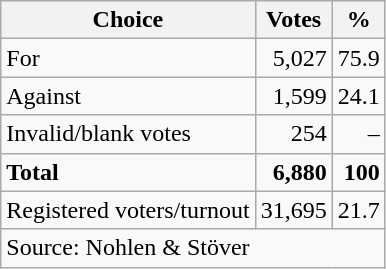<table class=wikitable style=text-align:right>
<tr>
<th>Choice</th>
<th>Votes</th>
<th>%</th>
</tr>
<tr>
<td align=left>For</td>
<td>5,027</td>
<td>75.9</td>
</tr>
<tr>
<td align=left>Against</td>
<td>1,599</td>
<td>24.1</td>
</tr>
<tr>
<td align=left>Invalid/blank votes</td>
<td>254</td>
<td>–</td>
</tr>
<tr>
<td align=left><strong>Total</strong></td>
<td><strong>6,880</strong></td>
<td><strong>100</strong></td>
</tr>
<tr>
<td align=left>Registered voters/turnout</td>
<td>31,695</td>
<td>21.7</td>
</tr>
<tr>
<td align=left colspan=3>Source: Nohlen & Stöver</td>
</tr>
</table>
